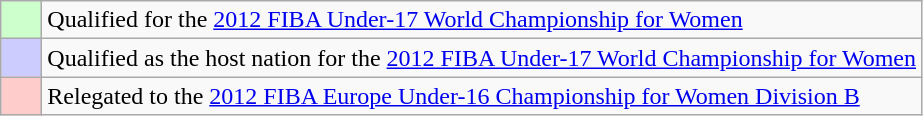<table class="wikitable">
<tr>
<td width=20px bgcolor="#ccffcc"></td>
<td>Qualified for the <a href='#'>2012 FIBA Under-17 World Championship for Women</a></td>
</tr>
<tr>
<td bgcolor="#ccccff"></td>
<td>Qualified as the host nation for the <a href='#'>2012 FIBA Under-17 World Championship for Women</a></td>
</tr>
<tr>
<td bgcolor="#ffcccc"></td>
<td>Relegated to the <a href='#'>2012 FIBA Europe Under-16 Championship for Women Division B</a></td>
</tr>
</table>
